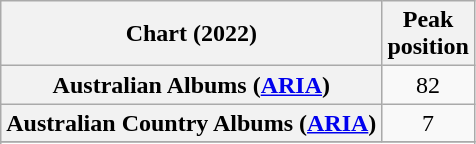<table class="wikitable sortable plainrowheaders" style="text-align:center">
<tr>
<th scope="col">Chart (2022)</th>
<th scope="col">Peak<br>position</th>
</tr>
<tr>
<th scope="row">Australian Albums (<a href='#'>ARIA</a>)</th>
<td>82</td>
</tr>
<tr>
<th scope="row">Australian Country Albums (<a href='#'>ARIA</a>)</th>
<td>7</td>
</tr>
<tr>
</tr>
<tr>
</tr>
<tr>
</tr>
<tr>
</tr>
<tr>
</tr>
<tr>
</tr>
<tr>
</tr>
<tr>
</tr>
</table>
